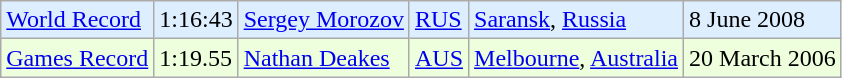<table class="wikitable">
<tr bgcolor = "ddeeff">
<td><a href='#'>World Record</a></td>
<td>1:16:43</td>
<td><a href='#'>Sergey Morozov</a></td>
<td><a href='#'>RUS</a></td>
<td><a href='#'>Saransk</a>, <a href='#'>Russia</a></td>
<td>8 June 2008</td>
</tr>
<tr bgcolor = "eeffdd">
<td><a href='#'>Games Record</a></td>
<td>1:19.55</td>
<td><a href='#'>Nathan Deakes</a></td>
<td><a href='#'>AUS</a></td>
<td><a href='#'>Melbourne</a>, <a href='#'>Australia</a></td>
<td>20 March 2006</td>
</tr>
</table>
